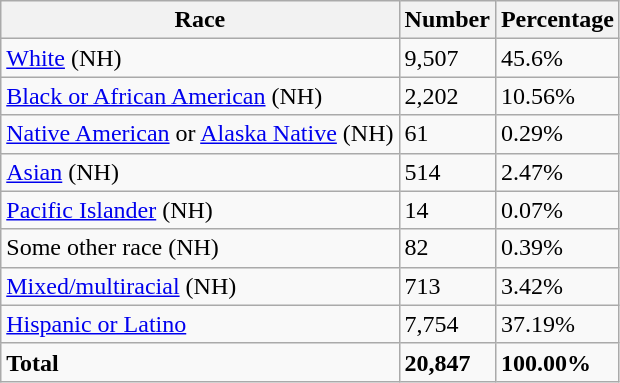<table class="wikitable">
<tr>
<th>Race</th>
<th>Number</th>
<th>Percentage</th>
</tr>
<tr>
<td><a href='#'>White</a> (NH)</td>
<td>9,507</td>
<td>45.6%</td>
</tr>
<tr>
<td><a href='#'>Black or African American</a> (NH)</td>
<td>2,202</td>
<td>10.56%</td>
</tr>
<tr>
<td><a href='#'>Native American</a> or <a href='#'>Alaska Native</a> (NH)</td>
<td>61</td>
<td>0.29%</td>
</tr>
<tr>
<td><a href='#'>Asian</a> (NH)</td>
<td>514</td>
<td>2.47%</td>
</tr>
<tr>
<td><a href='#'>Pacific Islander</a> (NH)</td>
<td>14</td>
<td>0.07%</td>
</tr>
<tr>
<td>Some other race (NH)</td>
<td>82</td>
<td>0.39%</td>
</tr>
<tr>
<td><a href='#'>Mixed/multiracial</a> (NH)</td>
<td>713</td>
<td>3.42%</td>
</tr>
<tr>
<td><a href='#'>Hispanic or Latino</a></td>
<td>7,754</td>
<td>37.19%</td>
</tr>
<tr>
<td><strong>Total</strong></td>
<td><strong>20,847</strong></td>
<td><strong>100.00%</strong></td>
</tr>
</table>
